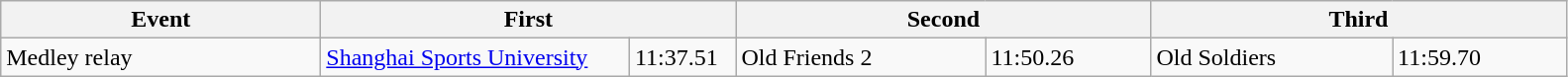<table class=wikitable>
<tr>
<th style="width:13em">Event</th>
<th colspan=2 style="width:17em">First</th>
<th colspan=2 style="width:17em">Second</th>
<th colspan=2 style="width:17em">Third</th>
</tr>
<tr>
<td>Medley relay</td>
<td><a href='#'>Shanghai Sports University</a></td>
<td>11:37.51</td>
<td>Old Friends 2</td>
<td>11:50.26</td>
<td>Old Soldiers</td>
<td>11:59.70</td>
</tr>
</table>
